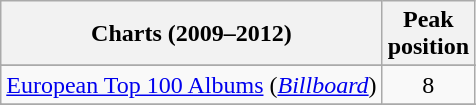<table class="wikitable sortable">
<tr>
<th>Charts (2009–2012)</th>
<th>Peak<br>position</th>
</tr>
<tr>
</tr>
<tr>
</tr>
<tr>
</tr>
<tr>
</tr>
<tr>
</tr>
<tr>
</tr>
<tr>
<td><a href='#'>European Top 100 Albums</a> (<em><a href='#'>Billboard</a></em>)</td>
<td style="text-align:center;">8</td>
</tr>
<tr>
</tr>
<tr>
</tr>
<tr>
</tr>
<tr>
</tr>
<tr>
</tr>
<tr>
</tr>
<tr>
</tr>
<tr>
</tr>
<tr>
</tr>
<tr>
</tr>
<tr>
</tr>
<tr>
</tr>
<tr>
</tr>
<tr>
</tr>
</table>
